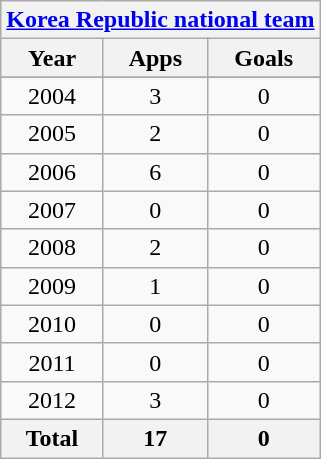<table class="wikitable" style="text-align:center">
<tr>
<th colspan=3><a href='#'>Korea Republic national team</a></th>
</tr>
<tr>
<th>Year</th>
<th>Apps</th>
<th>Goals</th>
</tr>
<tr>
</tr>
<tr>
<td>2004</td>
<td>3</td>
<td>0</td>
</tr>
<tr>
<td>2005</td>
<td>2</td>
<td>0</td>
</tr>
<tr>
<td>2006</td>
<td>6</td>
<td>0</td>
</tr>
<tr>
<td>2007</td>
<td>0</td>
<td>0</td>
</tr>
<tr>
<td>2008</td>
<td>2</td>
<td>0</td>
</tr>
<tr>
<td>2009</td>
<td>1</td>
<td>0</td>
</tr>
<tr>
<td>2010</td>
<td>0</td>
<td>0</td>
</tr>
<tr>
<td>2011</td>
<td>0</td>
<td>0</td>
</tr>
<tr>
<td>2012</td>
<td>3</td>
<td>0</td>
</tr>
<tr>
<th>Total</th>
<th>17</th>
<th>0</th>
</tr>
</table>
